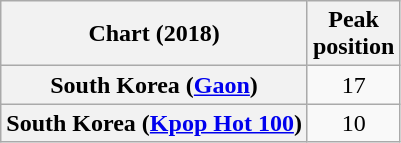<table class="wikitable sortable plainrowheaders" style="text-align:center;">
<tr>
<th>Chart (2018)</th>
<th>Peak<br>position</th>
</tr>
<tr>
<th scope="row">South Korea (<a href='#'>Gaon</a>)</th>
<td>17</td>
</tr>
<tr>
<th scope="row">South Korea (<a href='#'>Kpop Hot 100</a>)</th>
<td>10</td>
</tr>
</table>
